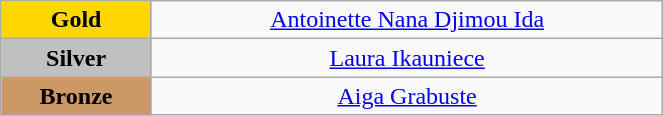<table class="wikitable" style=" text-align:center; " width="35%">
<tr>
<td bgcolor="gold"><strong>Gold</strong></td>
<td><a href='#'>Antoinette Nana Djimou Ida</a><br><small><em></em></small></td>
</tr>
<tr>
<td bgcolor="silver"><strong>Silver</strong></td>
<td><a href='#'>Laura Ikauniece</a><br><small><em></em></small></td>
</tr>
<tr>
<td bgcolor="CC9966"><strong>Bronze</strong></td>
<td><a href='#'>Aiga Grabuste</a><br><small><em></em></small></td>
</tr>
</table>
